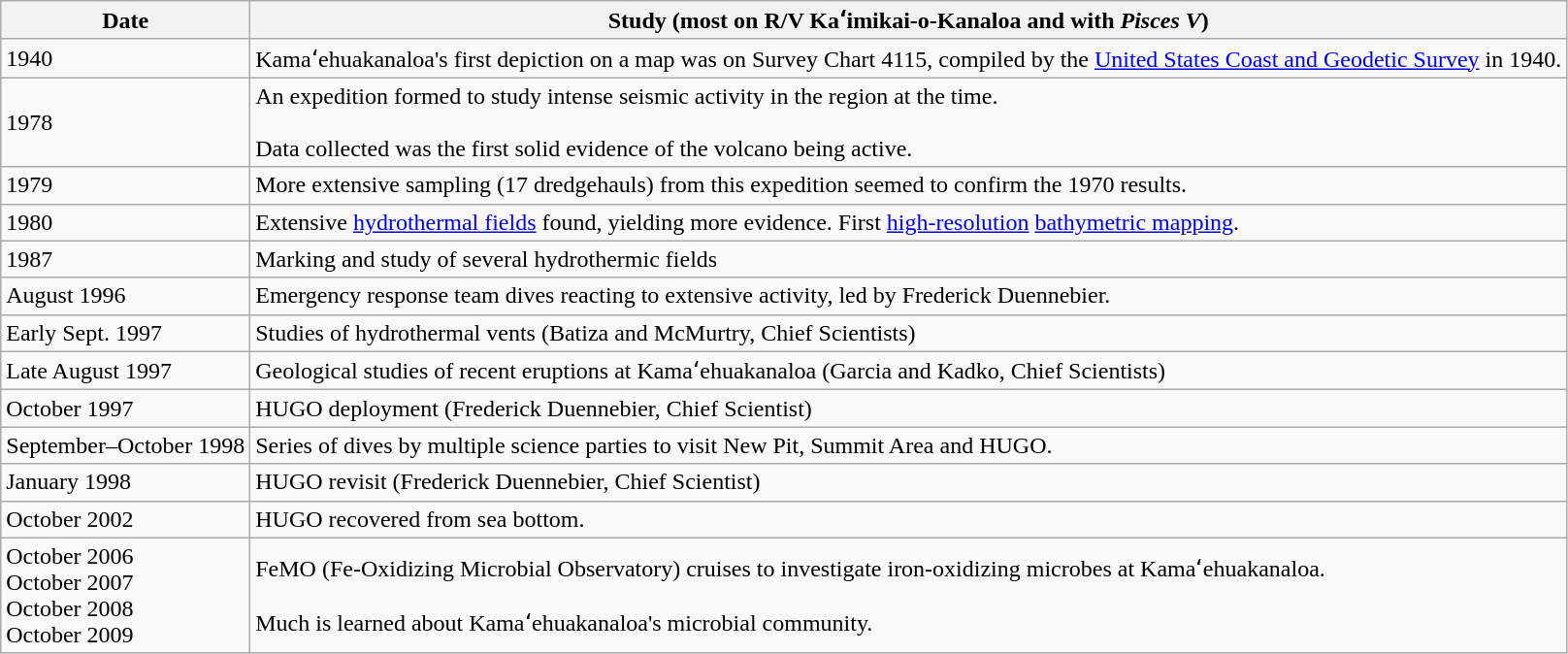<table class="wikitable">
<tr>
<th>Date</th>
<th>Study (most on R/V Kaʻimikai-o-Kanaloa and with <em>Pisces V</em>)</th>
</tr>
<tr>
<td>1940</td>
<td>Kamaʻehuakanaloa's first depiction on a map was on Survey Chart 4115, compiled by the <a href='#'>United States Coast and Geodetic Survey</a> in 1940.</td>
</tr>
<tr>
<td>1978</td>
<td>An expedition formed to study intense seismic activity in the region at the time.<br><br>Data collected was the first solid evidence of the volcano being active.</td>
</tr>
<tr>
<td>1979</td>
<td>More extensive sampling (17 dredgehauls) from this expedition seemed to confirm the 1970 results.</td>
</tr>
<tr>
<td>1980</td>
<td>Extensive <a href='#'>hydrothermal fields</a> found, yielding more evidence. First <a href='#'>high-resolution</a> <a href='#'>bathymetric mapping</a>.</td>
</tr>
<tr>
<td>1987</td>
<td>Marking and study of several hydrothermic fields</td>
</tr>
<tr>
<td>August 1996</td>
<td>Emergency response team dives reacting to extensive activity, led by Frederick Duennebier.</td>
</tr>
<tr>
<td>Early Sept. 1997</td>
<td>Studies of hydrothermal vents (Batiza and McMurtry, Chief Scientists)</td>
</tr>
<tr>
<td>Late August 1997</td>
<td>Geological studies of recent eruptions at Kamaʻehuakanaloa (Garcia and Kadko, Chief Scientists)</td>
</tr>
<tr>
<td>October 1997</td>
<td>HUGO deployment (Frederick Duennebier, Chief Scientist)</td>
</tr>
<tr>
<td>September–October 1998</td>
<td>Series of dives by multiple science parties to visit New Pit, Summit Area and HUGO.</td>
</tr>
<tr>
<td>January 1998</td>
<td>HUGO revisit (Frederick Duennebier, Chief Scientist)</td>
</tr>
<tr>
<td>October 2002</td>
<td>HUGO recovered from sea bottom.</td>
</tr>
<tr>
<td>October 2006<br>October 2007<br>October 2008<br>October 2009</td>
<td>FeMO (Fe-Oxidizing Microbial Observatory) cruises to investigate iron-oxidizing microbes at Kamaʻehuakanaloa.<br><br>Much is learned about Kamaʻehuakanaloa's microbial community.</td>
</tr>
</table>
